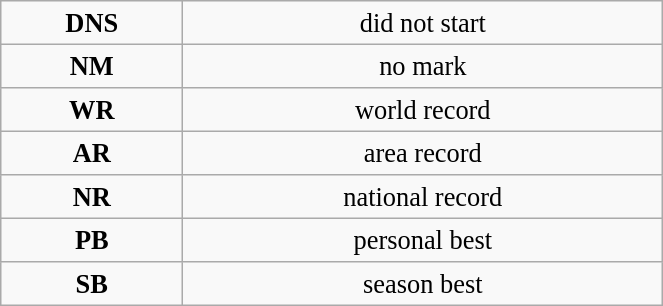<table class="wikitable" style=" text-align:center; font-size:110%;" width="35%">
<tr>
<td><strong>DNS</strong></td>
<td>did not start</td>
</tr>
<tr>
<td><strong>NM</strong></td>
<td>no mark</td>
</tr>
<tr>
<td><strong>WR</strong></td>
<td>world record</td>
</tr>
<tr>
<td><strong>AR</strong></td>
<td>area record</td>
</tr>
<tr>
<td><strong>NR</strong></td>
<td>national record</td>
</tr>
<tr>
<td><strong>PB</strong></td>
<td>personal best</td>
</tr>
<tr>
<td><strong>SB</strong></td>
<td>season best</td>
</tr>
</table>
